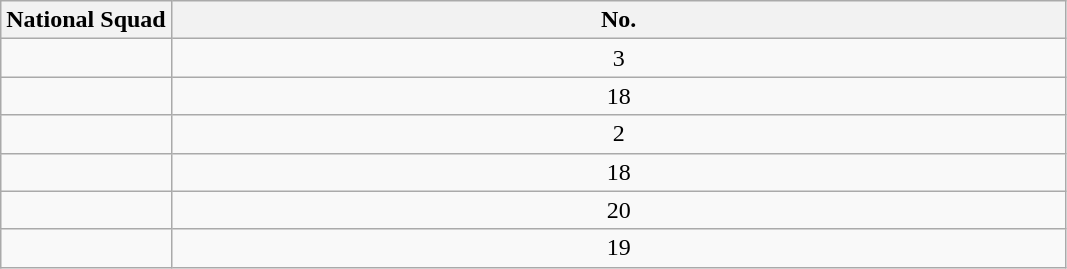<table class="wikitable sortable">
<tr>
<th width=16%>National Squad</th>
<th>No.</th>
</tr>
<tr>
<td></td>
<td align="center">3</td>
</tr>
<tr>
<td></td>
<td align="center">18</td>
</tr>
<tr>
<td></td>
<td align="center">2</td>
</tr>
<tr>
<td></td>
<td align="center">18</td>
</tr>
<tr>
<td></td>
<td align="center">20</td>
</tr>
<tr>
<td></td>
<td align="center">19</td>
</tr>
</table>
